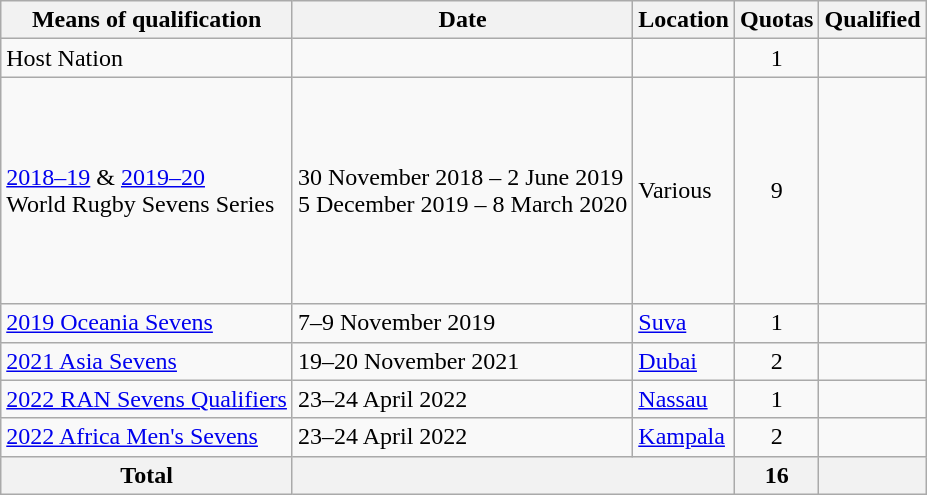<table class="wikitable">
<tr>
<th>Means of qualification</th>
<th>Date</th>
<th>Location</th>
<th>Quotas</th>
<th>Qualified</th>
</tr>
<tr>
<td>Host Nation</td>
<td></td>
<td></td>
<td align=center>1</td>
<td></td>
</tr>
<tr>
<td><a href='#'>2018–19</a> & <a href='#'>2019–20</a><br>World Rugby Sevens Series</td>
<td>30 November 2018 – 2 June 2019<br>5 December 2019 – 8 March 2020</td>
<td>Various</td>
<td align=center>9</td>
<td><br><br><br><br><br><br><br><br></td>
</tr>
<tr>
<td><a href='#'>2019 Oceania Sevens</a></td>
<td>7–9 November 2019</td>
<td> <a href='#'>Suva</a></td>
<td align=center>1</td>
<td></td>
</tr>
<tr>
<td><a href='#'>2021 Asia Sevens</a></td>
<td>19–20 November 2021</td>
<td> <a href='#'>Dubai</a></td>
<td align=center>2</td>
<td><br></td>
</tr>
<tr>
<td><a href='#'>2022 RAN Sevens Qualifiers</a></td>
<td>23–24 April 2022</td>
<td> <a href='#'>Nassau</a></td>
<td align=center>1</td>
<td></td>
</tr>
<tr>
<td><a href='#'>2022 Africa Men's Sevens</a></td>
<td>23–24 April 2022</td>
<td> <a href='#'>Kampala</a></td>
<td align=center>2</td>
<td><br></td>
</tr>
<tr>
<th>Total</th>
<th colspan="2"></th>
<th>16</th>
<th></th>
</tr>
</table>
